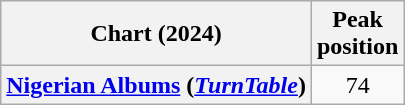<table class="wikitable plainrowheaders" style="text-align:center">
<tr>
<th scope="col">Chart (2024)</th>
<th scope="col">Peak<br>position</th>
</tr>
<tr>
<th scope="row"><a href='#'>Nigerian Albums</a> (<em><a href='#'>TurnTable</a></em>)</th>
<td>74</td>
</tr>
</table>
